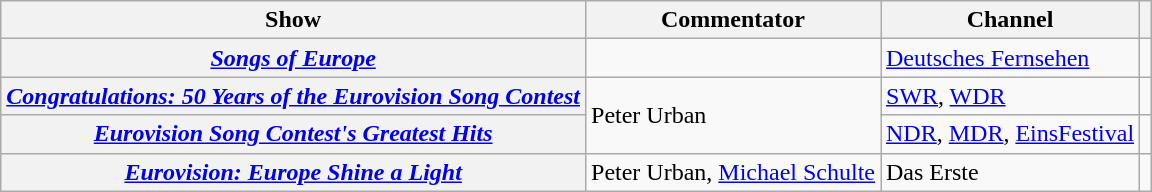<table class="wikitable plainrowheaders">
<tr>
<th>Show</th>
<th>Commentator</th>
<th>Channel</th>
<th></th>
</tr>
<tr>
<th scope="row"><em><a href='#'>Songs of Europe</a></em></th>
<td></td>
<td><a href='#'>Deutsches Fernsehen</a></td>
<td></td>
</tr>
<tr>
<th scope="row"><em><a href='#'>Congratulations: 50 Years of the Eurovision Song Contest</a></em></th>
<td rowspan="2">Peter Urban</td>
<td><a href='#'>SWR</a>, <a href='#'>WDR</a></td>
<td></td>
</tr>
<tr>
<th scope="row"><em><a href='#'>Eurovision Song Contest's Greatest Hits</a></em></th>
<td><a href='#'>NDR</a>, <a href='#'>MDR</a>, <a href='#'>EinsFestival</a></td>
<td></td>
</tr>
<tr>
<th scope="row"><em><a href='#'>Eurovision: Europe Shine a Light</a></em></th>
<td>Peter Urban, <a href='#'>Michael Schulte</a></td>
<td>Das Erste</td>
<td></td>
</tr>
</table>
